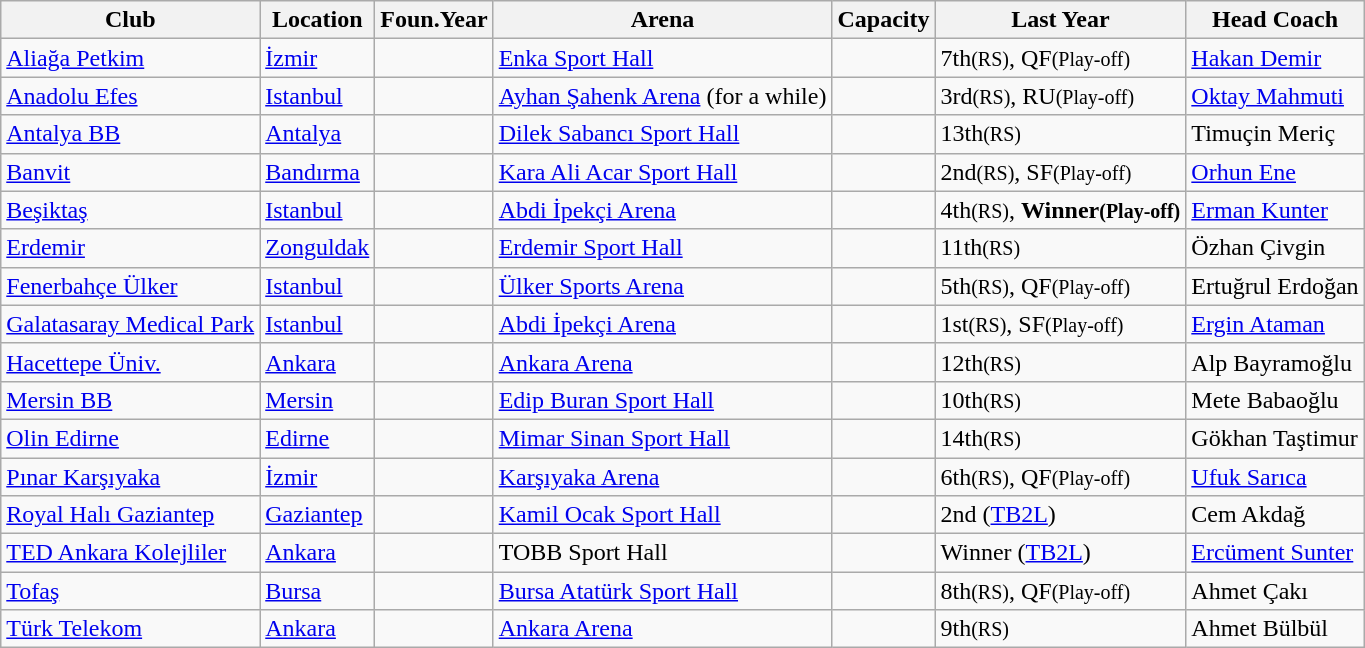<table class="wikitable sortable">
<tr>
<th scope="col">Club</th>
<th scope="col">Location</th>
<th scope="col">Foun.Year</th>
<th scope="col">Arena</th>
<th scope="col">Capacity</th>
<th scope="col">Last Year</th>
<th scope="col">Head Coach</th>
</tr>
<tr bgcolor=>
<td><a href='#'>Aliağa Petkim</a></td>
<td><a href='#'>İzmir</a></td>
<td></td>
<td><a href='#'>Enka Sport Hall</a></td>
<td></td>
<td>7th<small>(RS)</small>, QF<small>(Play-off)</small></td>
<td> <a href='#'>Hakan Demir</a></td>
</tr>
<tr bgcolor=>
<td><a href='#'>Anadolu Efes</a></td>
<td><a href='#'>Istanbul</a></td>
<td></td>
<td><a href='#'>Ayhan Şahenk Arena</a> (for a while)</td>
<td></td>
<td>3rd<small>(RS)</small>, RU<small>(Play-off)</small></td>
<td> <a href='#'>Oktay Mahmuti</a></td>
</tr>
<tr bgcolor=>
<td><a href='#'>Antalya BB</a></td>
<td><a href='#'>Antalya</a></td>
<td></td>
<td><a href='#'>Dilek Sabancı Sport Hall</a></td>
<td></td>
<td>13th<small>(RS)</small></td>
<td> Timuçin Meriç</td>
</tr>
<tr bgcolor=>
<td><a href='#'>Banvit</a></td>
<td><a href='#'>Bandırma</a></td>
<td></td>
<td><a href='#'>Kara Ali Acar Sport Hall</a></td>
<td></td>
<td>2nd<small>(RS)</small>, SF<small>(Play-off)</small></td>
<td> <a href='#'>Orhun Ene</a></td>
</tr>
<tr bgcolor=>
<td><a href='#'>Beşiktaş</a></td>
<td><a href='#'>Istanbul</a></td>
<td></td>
<td><a href='#'>Abdi İpekçi Arena</a></td>
<td></td>
<td>4th<small>(RS)</small>, <strong>Winner<small>(Play-off)</small></strong></td>
<td> <a href='#'>Erman Kunter</a></td>
</tr>
<tr bgcolor=>
<td><a href='#'>Erdemir</a></td>
<td><a href='#'>Zonguldak</a></td>
<td></td>
<td><a href='#'>Erdemir Sport Hall</a></td>
<td></td>
<td>11th<small>(RS)</small></td>
<td> Özhan Çivgin</td>
</tr>
<tr bgcolor=>
<td><a href='#'>Fenerbahçe Ülker</a></td>
<td><a href='#'>Istanbul</a></td>
<td></td>
<td><a href='#'>Ülker Sports Arena</a></td>
<td></td>
<td>5th<small>(RS)</small>, QF<small>(Play-off)</small></td>
<td> Ertuğrul Erdoğan</td>
</tr>
<tr bgcolor=>
<td><a href='#'>Galatasaray Medical Park</a></td>
<td><a href='#'>Istanbul</a></td>
<td></td>
<td><a href='#'>Abdi İpekçi Arena</a></td>
<td></td>
<td>1st<small>(RS)</small>, SF<small>(Play-off)</small></td>
<td> <a href='#'>Ergin Ataman</a></td>
</tr>
<tr bgcolor=>
<td><a href='#'>Hacettepe Üniv.</a></td>
<td><a href='#'>Ankara</a></td>
<td></td>
<td><a href='#'>Ankara Arena</a></td>
<td></td>
<td>12th<small>(RS)</small></td>
<td> Alp Bayramoğlu</td>
</tr>
<tr bgcolor=>
<td><a href='#'>Mersin BB</a></td>
<td><a href='#'>Mersin</a></td>
<td></td>
<td><a href='#'>Edip Buran Sport Hall</a></td>
<td></td>
<td>10th<small>(RS)</small></td>
<td> Mete Babaoğlu</td>
</tr>
<tr bgcolor=>
<td><a href='#'>Olin Edirne</a></td>
<td><a href='#'>Edirne</a></td>
<td></td>
<td><a href='#'>Mimar Sinan Sport Hall</a></td>
<td></td>
<td>14th<small>(RS)</small></td>
<td> Gökhan Taştimur</td>
</tr>
<tr bgcolor=>
<td><a href='#'>Pınar Karşıyaka</a></td>
<td><a href='#'>İzmir</a></td>
<td></td>
<td><a href='#'>Karşıyaka Arena</a></td>
<td></td>
<td>6th<small>(RS)</small>, QF<small>(Play-off)</small></td>
<td> <a href='#'>Ufuk Sarıca</a></td>
</tr>
<tr bgcolor=>
<td><a href='#'>Royal Halı Gaziantep</a></td>
<td><a href='#'>Gaziantep</a></td>
<td></td>
<td><a href='#'>Kamil Ocak Sport Hall</a></td>
<td></td>
<td>2nd (<a href='#'>TB2L</a>)</td>
<td> Cem Akdağ</td>
</tr>
<tr bgcolor=>
<td><a href='#'>TED Ankara Kolejliler</a></td>
<td><a href='#'>Ankara</a></td>
<td></td>
<td>TOBB Sport Hall</td>
<td></td>
<td>Winner (<a href='#'>TB2L</a>)</td>
<td> <a href='#'>Ercüment Sunter</a></td>
</tr>
<tr bgcolor=>
<td><a href='#'>Tofaş</a></td>
<td><a href='#'>Bursa</a></td>
<td></td>
<td><a href='#'>Bursa Atatürk Sport Hall</a></td>
<td></td>
<td>8th<small>(RS)</small>, QF<small>(Play-off)</small></td>
<td> Ahmet Çakı</td>
</tr>
<tr bgcolor=>
<td><a href='#'>Türk Telekom</a></td>
<td><a href='#'>Ankara</a></td>
<td></td>
<td><a href='#'>Ankara Arena</a></td>
<td></td>
<td>9th<small>(RS)</small></td>
<td> Ahmet Bülbül</td>
</tr>
</table>
